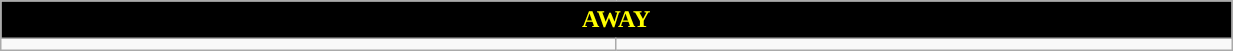<table class="wikitable collapsible collapsed" style="width:65%">
<tr>
<th colspan=7 ! style="color:yellow; background:black">AWAY</th>
</tr>
<tr>
<td></td>
<td></td>
</tr>
</table>
